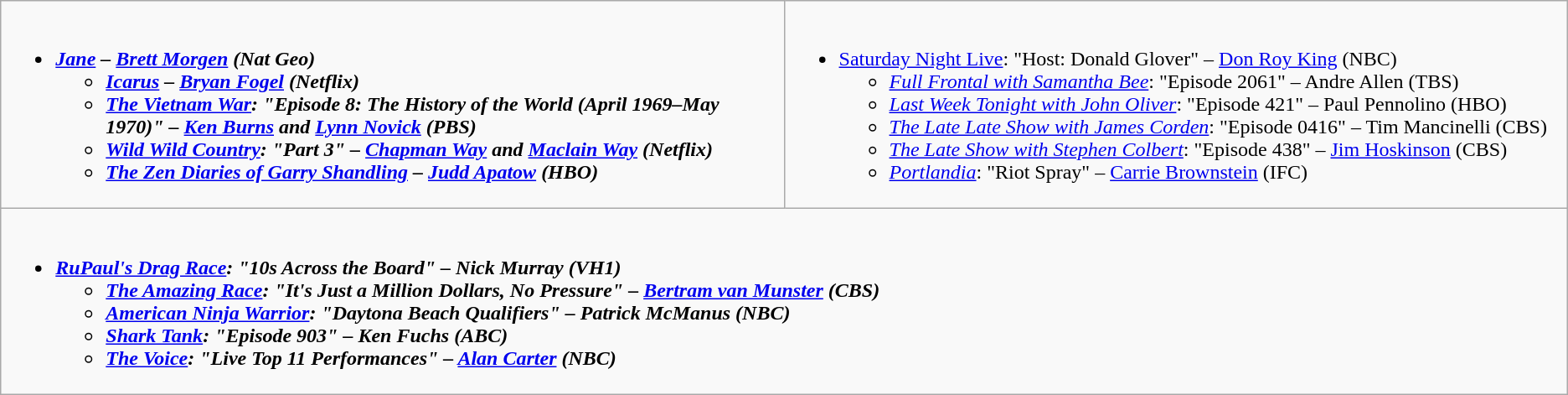<table class="wikitable">
<tr>
<td style="vertical-align:top;" width="50%"><br><ul><li><strong><em><a href='#'>Jane</a><em> – <a href='#'>Brett Morgen</a> (Nat Geo)<strong><ul><li></em><a href='#'>Icarus</a><em> – <a href='#'>Bryan Fogel</a> (Netflix)</li><li></em><a href='#'>The Vietnam War</a><em>: "Episode 8: The History of the World (April 1969–May 1970)" – <a href='#'>Ken Burns</a> and <a href='#'>Lynn Novick</a> (PBS)</li><li></em><a href='#'>Wild Wild Country</a><em>: "Part 3" – <a href='#'>Chapman Way</a> and <a href='#'>Maclain Way</a> (Netflix)</li><li></em><a href='#'>The Zen Diaries of Garry Shandling</a><em> – <a href='#'>Judd Apatow</a> (HBO)</li></ul></li></ul></td>
<td style="vertical-align:top;" width="50%"><br><ul><li></em></strong><a href='#'>Saturday Night Live</a></em>: "Host: Donald Glover" – <a href='#'>Don Roy King</a> (NBC)</strong><ul><li><em><a href='#'>Full Frontal with Samantha Bee</a></em>: "Episode 2061" – Andre Allen (TBS)</li><li><em><a href='#'>Last Week Tonight with John Oliver</a></em>: "Episode 421" – Paul Pennolino (HBO)</li><li><em><a href='#'>The Late Late Show with James Corden</a></em>: "Episode 0416" – Tim Mancinelli (CBS)</li><li><em><a href='#'>The Late Show with Stephen Colbert</a></em>: "Episode 438" – <a href='#'>Jim Hoskinson</a> (CBS)</li><li><em><a href='#'>Portlandia</a></em>: "Riot Spray" – <a href='#'>Carrie Brownstein</a> (IFC)</li></ul></li></ul></td>
</tr>
<tr>
<td style="vertical-align:top;" width="50%" colspan="2"><br><ul><li><strong><em><a href='#'>RuPaul's Drag Race</a><em>: "10s Across the Board" – Nick Murray (VH1)<strong><ul><li></em><a href='#'>The Amazing Race</a><em>: "It's Just a Million Dollars, No Pressure" – <a href='#'>Bertram van Munster</a> (CBS)</li><li></em><a href='#'>American Ninja Warrior</a><em>: "Daytona Beach Qualifiers" – Patrick McManus (NBC)</li><li></em><a href='#'>Shark Tank</a><em>: "Episode 903" – Ken Fuchs (ABC)</li><li></em><a href='#'>The Voice</a><em>: "Live Top 11 Performances" – <a href='#'>Alan Carter</a> (NBC)</li></ul></li></ul></td>
</tr>
</table>
